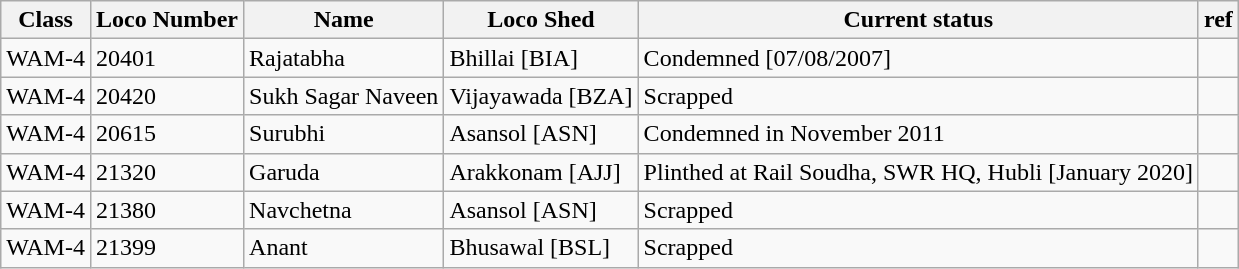<table class="wikitable">
<tr>
<th>Class</th>
<th>Loco Number</th>
<th>Name</th>
<th>Loco Shed</th>
<th>Current status</th>
<th>ref</th>
</tr>
<tr>
<td>WAM-4</td>
<td>20401</td>
<td>Rajatabha</td>
<td>Bhillai [BIA]</td>
<td>Condemned [07/08/2007]</td>
<td></td>
</tr>
<tr>
<td>WAM-4</td>
<td>20420</td>
<td>Sukh Sagar Naveen</td>
<td>Vijayawada [BZA]</td>
<td>Scrapped</td>
<td></td>
</tr>
<tr>
<td>WAM-4</td>
<td>20615</td>
<td>Surubhi</td>
<td>Asansol [ASN]</td>
<td>Condemned in November 2011</td>
<td></td>
</tr>
<tr>
<td>WAM-4</td>
<td>21320</td>
<td>Garuda</td>
<td>Arakkonam [AJJ]</td>
<td>Plinthed at Rail Soudha, SWR HQ, Hubli [January 2020]</td>
<td></td>
</tr>
<tr>
<td>WAM-4</td>
<td>21380</td>
<td>Navchetna</td>
<td>Asansol [ASN]</td>
<td>Scrapped</td>
<td></td>
</tr>
<tr>
<td>WAM-4</td>
<td>21399</td>
<td>Anant</td>
<td>Bhusawal [BSL]</td>
<td>Scrapped</td>
<td></td>
</tr>
</table>
